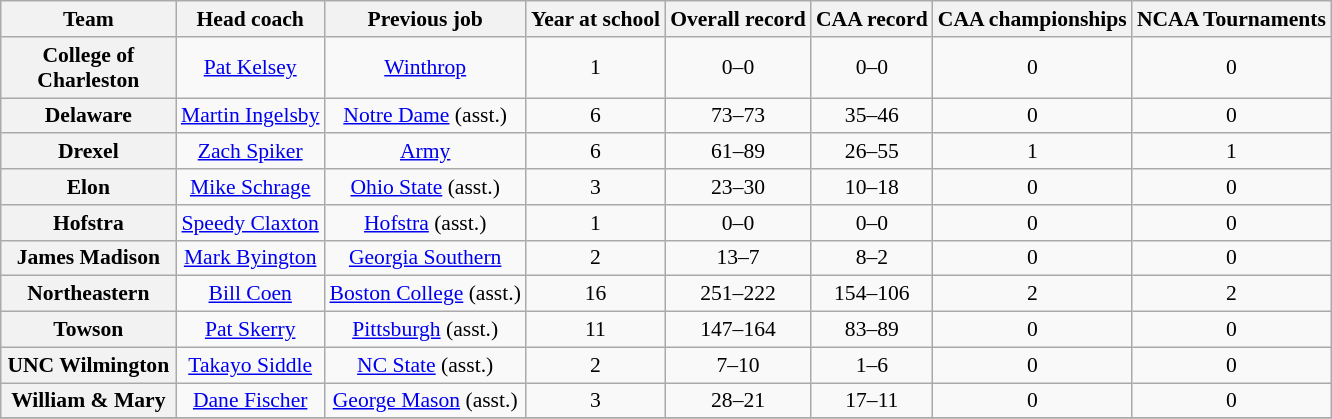<table class="wikitable sortable" style="text-align: center;font-size:90%;">
<tr>
<th width="110">Team</th>
<th>Head coach</th>
<th>Previous job</th>
<th>Year at school</th>
<th>Overall record</th>
<th>CAA record</th>
<th>CAA championships</th>
<th>NCAA Tournaments</th>
</tr>
<tr>
<th style=>College of Charleston</th>
<td><a href='#'>Pat Kelsey</a></td>
<td><a href='#'>Winthrop</a></td>
<td>1</td>
<td>0–0</td>
<td>0–0</td>
<td>0</td>
<td>0</td>
</tr>
<tr>
<th style=>Delaware</th>
<td><a href='#'>Martin Ingelsby</a></td>
<td><a href='#'>Notre Dame</a> (asst.)</td>
<td>6</td>
<td>73–73</td>
<td>35–46</td>
<td>0</td>
<td>0</td>
</tr>
<tr>
<th style=>Drexel</th>
<td><a href='#'>Zach Spiker</a></td>
<td><a href='#'>Army</a></td>
<td>6</td>
<td>61–89</td>
<td>26–55</td>
<td>1</td>
<td>1</td>
</tr>
<tr>
<th style=>Elon</th>
<td><a href='#'>Mike Schrage</a></td>
<td><a href='#'>Ohio State</a> (asst.)</td>
<td>3</td>
<td>23–30</td>
<td>10–18</td>
<td>0</td>
<td>0</td>
</tr>
<tr>
<th style=>Hofstra</th>
<td><a href='#'>Speedy Claxton</a></td>
<td><a href='#'>Hofstra</a> (asst.)</td>
<td>1</td>
<td>0–0</td>
<td>0–0</td>
<td>0</td>
<td>0</td>
</tr>
<tr>
<th style=>James Madison</th>
<td><a href='#'>Mark Byington</a></td>
<td><a href='#'>Georgia Southern</a></td>
<td>2</td>
<td>13–7</td>
<td>8–2</td>
<td>0</td>
<td>0</td>
</tr>
<tr>
<th style=>Northeastern</th>
<td><a href='#'>Bill Coen</a></td>
<td><a href='#'>Boston College</a> (asst.)</td>
<td>16</td>
<td>251–222</td>
<td>154–106</td>
<td>2</td>
<td>2</td>
</tr>
<tr>
<th style=>Towson</th>
<td><a href='#'>Pat Skerry</a></td>
<td><a href='#'>Pittsburgh</a> (asst.)</td>
<td>11</td>
<td>147–164</td>
<td>83–89</td>
<td>0</td>
<td>0</td>
</tr>
<tr>
<th style=>UNC Wilmington</th>
<td><a href='#'>Takayo Siddle</a></td>
<td><a href='#'>NC State</a> (asst.)</td>
<td>2</td>
<td>7–10</td>
<td>1–6</td>
<td>0</td>
<td>0</td>
</tr>
<tr>
<th style=>William & Mary</th>
<td><a href='#'>Dane Fischer</a></td>
<td><a href='#'>George Mason</a> (asst.)</td>
<td>3</td>
<td>28–21</td>
<td>17–11</td>
<td>0</td>
<td>0</td>
</tr>
<tr>
</tr>
</table>
